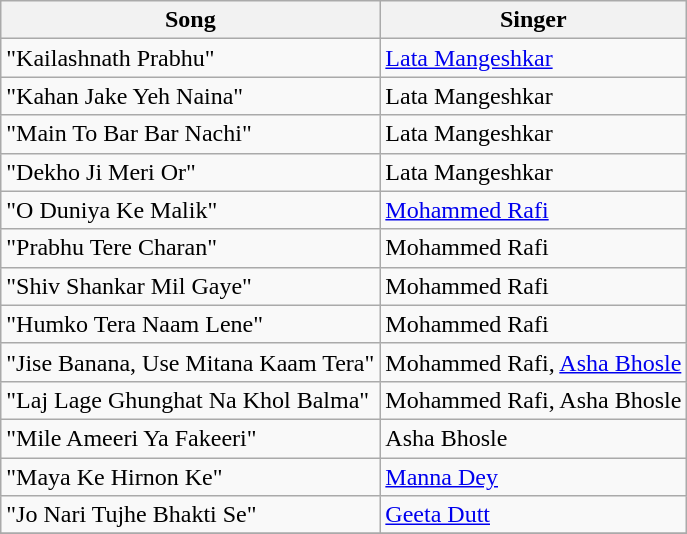<table class="wikitable">
<tr>
<th>Song</th>
<th>Singer</th>
</tr>
<tr>
<td>"Kailashnath Prabhu"</td>
<td><a href='#'>Lata Mangeshkar</a></td>
</tr>
<tr>
<td>"Kahan Jake Yeh Naina"</td>
<td>Lata Mangeshkar</td>
</tr>
<tr>
<td>"Main To Bar Bar Nachi"</td>
<td>Lata Mangeshkar</td>
</tr>
<tr>
<td>"Dekho Ji Meri Or"</td>
<td>Lata Mangeshkar</td>
</tr>
<tr>
<td>"O Duniya Ke Malik"</td>
<td><a href='#'>Mohammed Rafi</a></td>
</tr>
<tr>
<td>"Prabhu Tere Charan"</td>
<td>Mohammed Rafi</td>
</tr>
<tr>
<td>"Shiv Shankar Mil Gaye"</td>
<td>Mohammed Rafi</td>
</tr>
<tr>
<td>"Humko Tera Naam Lene"</td>
<td>Mohammed Rafi</td>
</tr>
<tr>
<td>"Jise Banana, Use Mitana Kaam Tera"</td>
<td>Mohammed Rafi, <a href='#'>Asha Bhosle</a></td>
</tr>
<tr>
<td>"Laj Lage Ghunghat Na Khol Balma"</td>
<td>Mohammed Rafi, Asha Bhosle</td>
</tr>
<tr>
<td>"Mile Ameeri Ya Fakeeri"</td>
<td>Asha Bhosle</td>
</tr>
<tr>
<td>"Maya Ke Hirnon Ke"</td>
<td><a href='#'>Manna Dey</a></td>
</tr>
<tr>
<td>"Jo Nari Tujhe Bhakti Se"</td>
<td><a href='#'>Geeta Dutt</a></td>
</tr>
<tr>
</tr>
</table>
